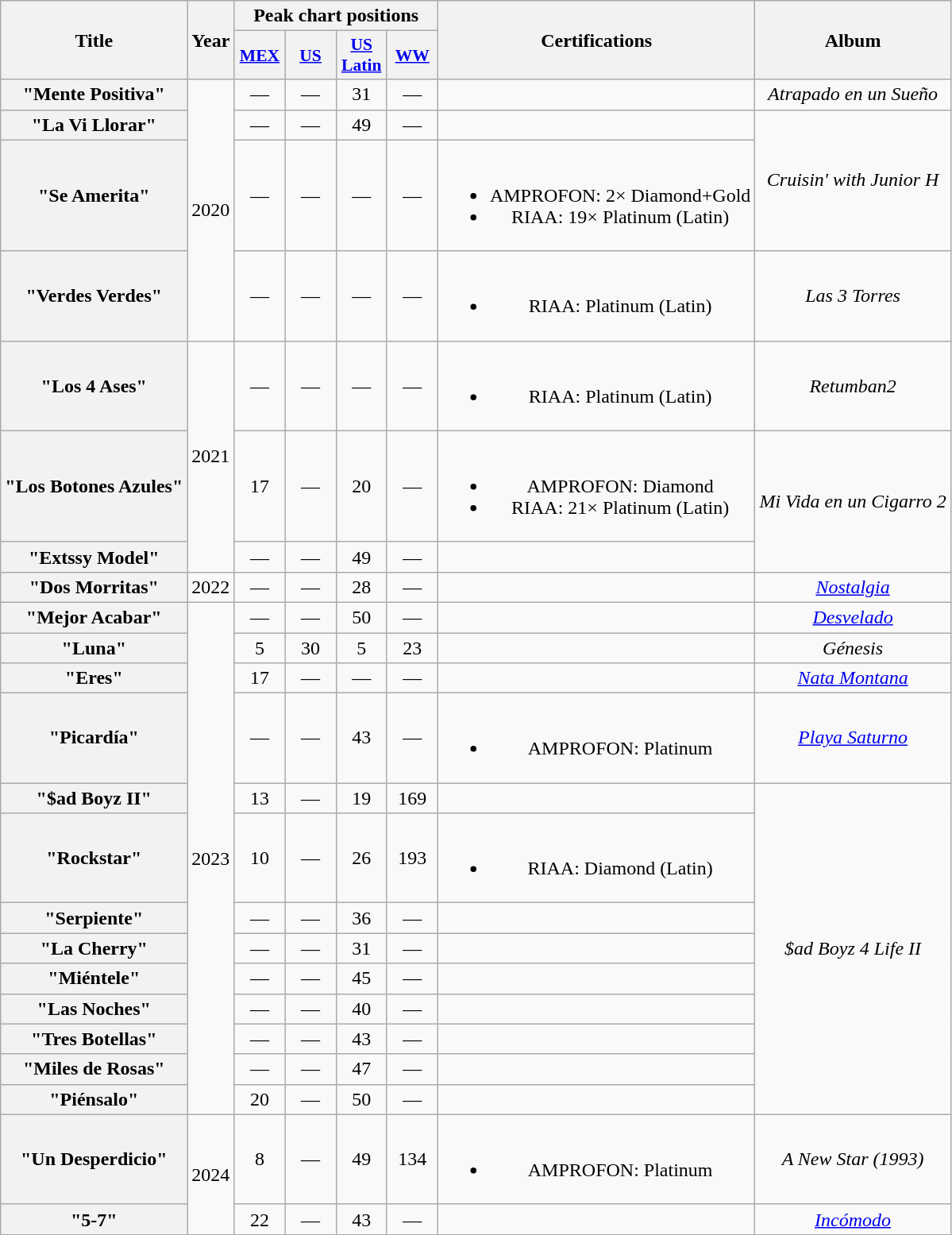<table class="wikitable plainrowheaders" style="text-align:center;">
<tr>
<th scope="col" rowspan="2">Title</th>
<th scope="col" rowspan="2">Year</th>
<th scope="col" colspan="4">Peak chart positions</th>
<th scope="col" rowspan="2">Certifications</th>
<th scope="col" rowspan="2">Album</th>
</tr>
<tr>
<th scope="col" style="width:2.5em;font-size:90%;"><a href='#'>MEX</a><br></th>
<th scope="col" style="width:2.5em;font-size:90%;"><a href='#'>US</a><br></th>
<th scope="col" style="width:2.5em;font-size:90%;"><a href='#'>US<br>Latin</a><br></th>
<th scope="col" style="width:2.5em;font-size:90%;"><a href='#'>WW</a><br></th>
</tr>
<tr>
<th scope="row">"Mente Positiva"</th>
<td rowspan="4">2020</td>
<td>—</td>
<td>—</td>
<td>31</td>
<td>—</td>
<td></td>
<td><em>Atrapado en un Sueño</em></td>
</tr>
<tr>
<th scope="row">"La Vi Llorar"</th>
<td>—</td>
<td>—</td>
<td>49</td>
<td>—</td>
<td></td>
<td rowspan="2"><em>Cruisin' with Junior H</em></td>
</tr>
<tr>
<th scope="row">"Se Amerita"</th>
<td>—</td>
<td>—</td>
<td>—</td>
<td>—</td>
<td><br><ul><li>AMPROFON: 2× Diamond+Gold </li><li>RIAA: 19× Platinum (Latin)</li></ul></td>
</tr>
<tr>
<th scope="row">"Verdes Verdes"<br></th>
<td>—</td>
<td>—</td>
<td>—</td>
<td>—</td>
<td><br><ul><li>RIAA: Platinum (Latin)</li></ul></td>
<td><em>Las 3 Torres</em></td>
</tr>
<tr>
<th scope="row">"Los 4 Ases"<br></th>
<td rowspan="3">2021</td>
<td>—</td>
<td>—</td>
<td>—</td>
<td>—</td>
<td><br><ul><li>RIAA: Platinum (Latin)</li></ul></td>
<td><em>Retumban2</em></td>
</tr>
<tr>
<th scope="row">"Los Botones Azules"<br></th>
<td>17</td>
<td>—</td>
<td>20</td>
<td>—</td>
<td><br><ul><li>AMPROFON: Diamond</li><li>RIAA: 21× Platinum (Latin)</li></ul></td>
<td rowspan="2"><em>Mi Vida en un Cigarro 2</em></td>
</tr>
<tr>
<th scope="row">"Extssy Model"</th>
<td>—</td>
<td>—</td>
<td>49</td>
<td>—</td>
<td></td>
</tr>
<tr>
<th scope="row">"Dos Morritas"<br></th>
<td>2022</td>
<td>—</td>
<td>—</td>
<td>28</td>
<td>—</td>
<td></td>
<td><em><a href='#'>Nostalgia</a></em></td>
</tr>
<tr>
<th scope="row">"Mejor Acabar"<br></th>
<td rowspan="13">2023</td>
<td>—</td>
<td>—</td>
<td>50</td>
<td>—</td>
<td></td>
<td><em><a href='#'>Desvelado</a></em></td>
</tr>
<tr>
<th scope="row">"Luna"<br></th>
<td>5</td>
<td>30</td>
<td>5</td>
<td>23</td>
<td></td>
<td><em>Génesis</em></td>
</tr>
<tr>
<th scope="row">"Eres"<br></th>
<td>17</td>
<td>—</td>
<td>—</td>
<td>—</td>
<td></td>
<td><em><a href='#'>Nata Montana</a></em></td>
</tr>
<tr>
<th scope="row">"Picardía"<br></th>
<td>—</td>
<td>—</td>
<td>43</td>
<td>—</td>
<td><br><ul><li>AMPROFON: Platinum</li></ul></td>
<td><em><a href='#'>Playa Saturno</a></em></td>
</tr>
<tr>
<th scope="row">"$ad Boyz II"</th>
<td>13</td>
<td>—</td>
<td>19</td>
<td>169</td>
<td></td>
<td rowspan="9"><em>$ad Boyz 4 Life II</em></td>
</tr>
<tr>
<th scope="row">"Rockstar"</th>
<td>10</td>
<td>—</td>
<td>26</td>
<td>193</td>
<td><br><ul><li>RIAA: Diamond (Latin)</li></ul></td>
</tr>
<tr>
<th scope="row">"Serpiente"</th>
<td>—</td>
<td>—</td>
<td>36</td>
<td>—</td>
<td></td>
</tr>
<tr>
<th scope="row">"La Cherry"</th>
<td>—</td>
<td>—</td>
<td>31</td>
<td>—</td>
<td></td>
</tr>
<tr>
<th scope="row">"Miéntele"</th>
<td>—</td>
<td>—</td>
<td>45</td>
<td>—</td>
<td></td>
</tr>
<tr>
<th scope="row">"Las Noches"</th>
<td>—</td>
<td>—</td>
<td>40</td>
<td>—</td>
<td></td>
</tr>
<tr>
<th scope="row">"Tres Botellas"</th>
<td>—</td>
<td>—</td>
<td>43</td>
<td>—</td>
<td></td>
</tr>
<tr>
<th scope="row">"Miles de Rosas"</th>
<td>—</td>
<td>—</td>
<td>47</td>
<td>—</td>
<td></td>
</tr>
<tr>
<th scope="row">"Piénsalo"</th>
<td>20</td>
<td>—</td>
<td>50</td>
<td>—</td>
<td></td>
</tr>
<tr>
<th scope="row">"Un Desperdicio"<br></th>
<td rowspan="2">2024</td>
<td>8</td>
<td>—</td>
<td>49</td>
<td>134</td>
<td><br><ul><li>AMPROFON: Platinum</li></ul></td>
<td><em>A New Star (1993)</em></td>
</tr>
<tr>
<th scope="row">"5-7"<br></th>
<td>22</td>
<td>—</td>
<td>43</td>
<td>—</td>
<td></td>
<td><em><a href='#'>Incómodo</a></em></td>
</tr>
</table>
